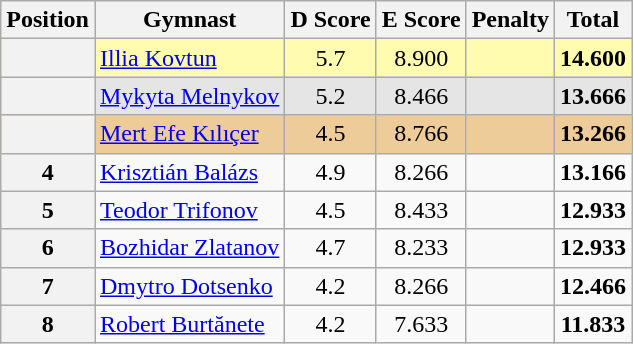<table class="wikitable sortable" style="text-align:center;">
<tr>
<th>Position</th>
<th>Gymnast</th>
<th>D Score</th>
<th>E Score</th>
<th>Penalty</th>
<th>Total</th>
</tr>
<tr style="background:#fffcaf;">
<th scope="row" style="text-align:center"></th>
<td style="text-align:left;"> <a href='#'>Illia Kovtun</a></td>
<td>5.7</td>
<td>8.900</td>
<td></td>
<td><strong>14.600</strong></td>
</tr>
<tr style="background:#e5e5e5;">
<th scope="row" style="text-align:center"></th>
<td style="text-align:left;"> <a href='#'>Mykyta Melnykov</a></td>
<td>5.2</td>
<td>8.466</td>
<td></td>
<td><strong>13.666</strong></td>
</tr>
<tr style="background:#ec9;">
<th scope="row" style="text-align:center"></th>
<td style="text-align:left;"> <a href='#'>Mert Efe Kılıçer</a></td>
<td>4.5</td>
<td>8.766</td>
<td></td>
<td><strong>13.266</strong></td>
</tr>
<tr>
<th>4</th>
<td style="text-align:left;"> <a href='#'>Krisztián Balázs</a></td>
<td>4.9</td>
<td>8.266</td>
<td></td>
<td><strong>13.166</strong></td>
</tr>
<tr>
<th>5</th>
<td style="text-align:left;"> <a href='#'>Teodor Trifonov</a></td>
<td>4.5</td>
<td>8.433</td>
<td></td>
<td><strong>12.933</strong></td>
</tr>
<tr>
<th>6</th>
<td style="text-align:left;"> <a href='#'>Bozhidar Zlatanov</a></td>
<td>4.7</td>
<td>8.233</td>
<td></td>
<td><strong>12.933</strong></td>
</tr>
<tr>
<th>7</th>
<td style="text-align:left;"> <a href='#'>Dmytro Dotsenko</a></td>
<td>4.2</td>
<td>8.266</td>
<td></td>
<td><strong>12.466</strong></td>
</tr>
<tr>
<th>8</th>
<td style="text-align:left;"> <a href='#'>Robert Burtănete</a></td>
<td>4.2</td>
<td>7.633</td>
<td></td>
<td><strong>11.833</strong></td>
</tr>
</table>
